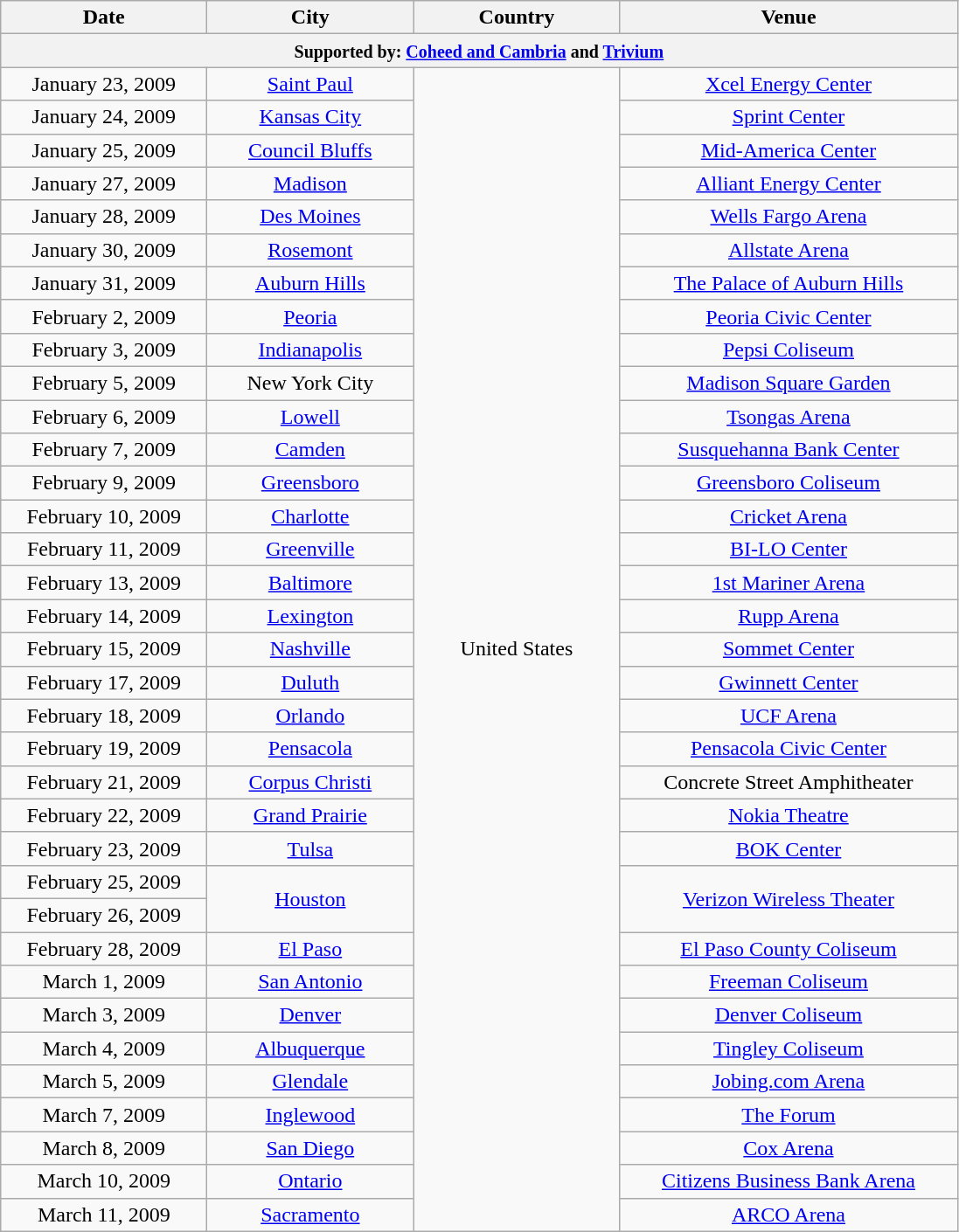<table class="wikitable" style="text-align:center;">
<tr>
<th width="150">Date</th>
<th width="150">City</th>
<th width="150">Country</th>
<th width="250">Venue</th>
</tr>
<tr>
<th colspan="4"><small>Supported by: <a href='#'>Coheed and Cambria</a> and <a href='#'>Trivium</a></small></th>
</tr>
<tr>
<td>January 23, 2009</td>
<td><a href='#'>Saint Paul</a></td>
<td rowspan="35">United States</td>
<td><a href='#'>Xcel Energy Center</a></td>
</tr>
<tr>
<td>January 24, 2009</td>
<td><a href='#'>Kansas City</a></td>
<td><a href='#'>Sprint Center</a></td>
</tr>
<tr>
<td>January 25, 2009</td>
<td><a href='#'>Council Bluffs</a></td>
<td><a href='#'>Mid-America Center</a></td>
</tr>
<tr>
<td>January 27, 2009</td>
<td><a href='#'>Madison</a></td>
<td><a href='#'>Alliant Energy Center</a></td>
</tr>
<tr>
<td>January 28, 2009</td>
<td><a href='#'>Des Moines</a></td>
<td><a href='#'>Wells Fargo Arena</a></td>
</tr>
<tr>
<td>January 30, 2009</td>
<td><a href='#'>Rosemont</a></td>
<td><a href='#'>Allstate Arena</a></td>
</tr>
<tr>
<td>January 31, 2009</td>
<td><a href='#'>Auburn Hills</a></td>
<td><a href='#'>The Palace of Auburn Hills</a></td>
</tr>
<tr>
<td>February 2, 2009</td>
<td><a href='#'>Peoria</a></td>
<td><a href='#'>Peoria Civic Center</a></td>
</tr>
<tr>
<td>February 3, 2009</td>
<td><a href='#'>Indianapolis</a></td>
<td><a href='#'>Pepsi Coliseum</a></td>
</tr>
<tr>
<td>February 5, 2009</td>
<td>New York City</td>
<td><a href='#'>Madison Square Garden</a></td>
</tr>
<tr>
<td>February 6, 2009</td>
<td><a href='#'>Lowell</a></td>
<td><a href='#'>Tsongas Arena</a></td>
</tr>
<tr>
<td>February 7, 2009</td>
<td><a href='#'>Camden</a></td>
<td><a href='#'>Susquehanna Bank Center</a></td>
</tr>
<tr>
<td>February 9, 2009</td>
<td><a href='#'>Greensboro</a></td>
<td><a href='#'>Greensboro Coliseum</a></td>
</tr>
<tr>
<td>February 10, 2009</td>
<td><a href='#'>Charlotte</a></td>
<td><a href='#'>Cricket Arena</a></td>
</tr>
<tr>
<td>February 11, 2009</td>
<td><a href='#'>Greenville</a></td>
<td><a href='#'>BI-LO Center</a></td>
</tr>
<tr>
<td>February 13, 2009</td>
<td><a href='#'>Baltimore</a></td>
<td><a href='#'>1st Mariner Arena</a></td>
</tr>
<tr>
<td>February 14, 2009</td>
<td><a href='#'>Lexington</a></td>
<td><a href='#'>Rupp Arena</a></td>
</tr>
<tr>
<td>February 15, 2009</td>
<td><a href='#'>Nashville</a></td>
<td><a href='#'>Sommet Center</a></td>
</tr>
<tr>
<td>February 17, 2009</td>
<td><a href='#'>Duluth</a></td>
<td><a href='#'>Gwinnett Center</a></td>
</tr>
<tr>
<td>February 18, 2009</td>
<td><a href='#'>Orlando</a></td>
<td><a href='#'>UCF Arena</a></td>
</tr>
<tr>
<td>February 19, 2009</td>
<td><a href='#'>Pensacola</a></td>
<td><a href='#'>Pensacola Civic Center</a></td>
</tr>
<tr>
<td>February 21, 2009</td>
<td><a href='#'>Corpus Christi</a></td>
<td>Concrete Street Amphitheater</td>
</tr>
<tr>
<td>February 22, 2009</td>
<td><a href='#'>Grand Prairie</a></td>
<td><a href='#'>Nokia Theatre</a></td>
</tr>
<tr>
<td>February 23, 2009</td>
<td><a href='#'>Tulsa</a></td>
<td><a href='#'>BOK Center</a></td>
</tr>
<tr>
<td>February 25, 2009</td>
<td rowspan="2"><a href='#'>Houston</a></td>
<td rowspan="2"><a href='#'>Verizon Wireless Theater</a></td>
</tr>
<tr>
<td>February 26, 2009</td>
</tr>
<tr>
<td>February 28, 2009</td>
<td><a href='#'>El Paso</a></td>
<td><a href='#'>El Paso County Coliseum</a></td>
</tr>
<tr>
<td>March 1, 2009</td>
<td><a href='#'>San Antonio</a></td>
<td><a href='#'>Freeman Coliseum</a></td>
</tr>
<tr>
<td>March 3, 2009</td>
<td><a href='#'>Denver</a></td>
<td><a href='#'>Denver Coliseum</a></td>
</tr>
<tr>
<td>March 4, 2009</td>
<td><a href='#'>Albuquerque</a></td>
<td><a href='#'>Tingley Coliseum</a></td>
</tr>
<tr>
<td>March 5, 2009</td>
<td><a href='#'>Glendale</a></td>
<td><a href='#'>Jobing.com Arena</a></td>
</tr>
<tr>
<td>March 7, 2009</td>
<td><a href='#'>Inglewood</a></td>
<td><a href='#'>The Forum</a></td>
</tr>
<tr>
<td>March 8, 2009</td>
<td><a href='#'>San Diego</a></td>
<td><a href='#'>Cox Arena</a></td>
</tr>
<tr>
<td>March 10, 2009</td>
<td><a href='#'>Ontario</a></td>
<td><a href='#'>Citizens Business Bank Arena</a></td>
</tr>
<tr>
<td>March 11, 2009</td>
<td><a href='#'>Sacramento</a></td>
<td><a href='#'>ARCO Arena</a></td>
</tr>
</table>
